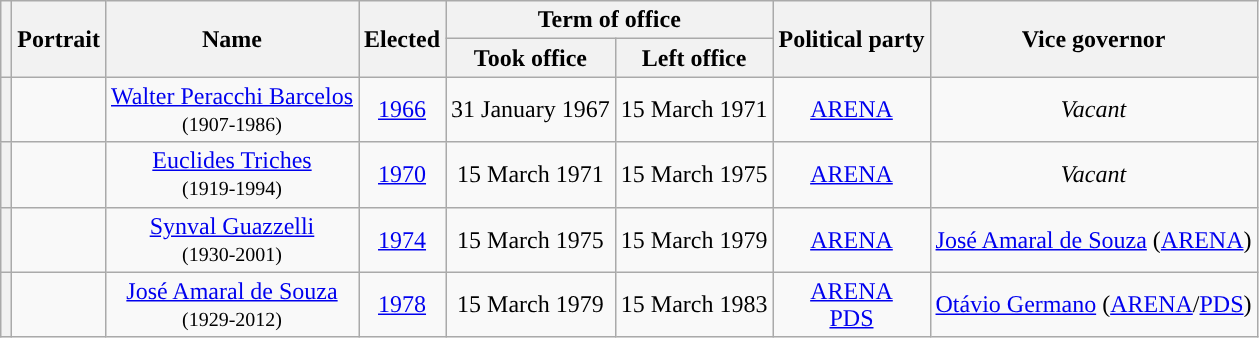<table class="wikitable" style="text-align:center;">
<tr>
<th rowspan="2"></th>
<th rowspan="2">Portrait</th>
<th rowspan="2">Name</th>
<th rowspan="2">Elected</th>
<th colspan="2">Term of office</th>
<th rowspan="2">Political party</th>
<th rowspan="2">Vice governor</th>
</tr>
<tr>
<th>Took office</th>
<th>Left office</th>
</tr>
<tr>
<th style="background:"></th>
<td></td>
<td><a href='#'>Walter Peracchi Barcelos</a><br><small>(1907-1986)</small></td>
<td><a href='#'>1966</a></td>
<td>31 January 1967</td>
<td>15 March 1971</td>
<td><a href='#'>ARENA</a></td>
<td><em>Vacant</em></td>
</tr>
<tr>
<th style="background:"></th>
<td></td>
<td><a href='#'>Euclides Triches</a><br><small>(1919-1994)</small></td>
<td><a href='#'>1970</a></td>
<td>15 March 1971</td>
<td>15 March 1975</td>
<td><a href='#'>ARENA</a></td>
<td><em>Vacant</em></td>
</tr>
<tr>
<th style="background:"></th>
<td></td>
<td><a href='#'>Synval Guazzelli</a><br><small>(1930-2001)</small></td>
<td><a href='#'>1974</a></td>
<td>15 March 1975</td>
<td>15 March 1979</td>
<td><a href='#'>ARENA</a></td>
<td><a href='#'>José Amaral de Souza</a> (<a href='#'>ARENA</a>)</td>
</tr>
<tr>
<th style="background:"></th>
<td></td>
<td><a href='#'>José Amaral de Souza</a><br><small>(1929-2012)</small></td>
<td><a href='#'>1978</a></td>
<td>15 March 1979</td>
<td>15 March 1983</td>
<td><a href='#'>ARENA</a><br><a href='#'>PDS</a></td>
<td><a href='#'>Otávio Germano</a> (<a href='#'>ARENA</a>/<a href='#'>PDS</a>)</td>
</tr>
</table>
